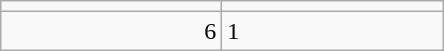<table class="wikitable">
<tr>
<td align=center width=140></td>
<td align=center width=140></td>
</tr>
<tr>
<td align=right>6</td>
<td>1</td>
</tr>
</table>
